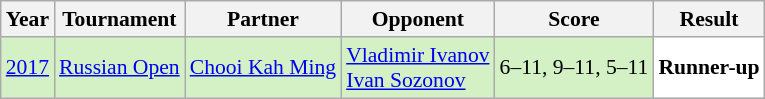<table class="sortable wikitable" style="font-size: 90%;">
<tr>
<th>Year</th>
<th>Tournament</th>
<th>Partner</th>
<th>Opponent</th>
<th>Score</th>
<th>Result</th>
</tr>
<tr style="background:#D4F1C5">
<td align="center"><a href='#'>2017</a></td>
<td align="left"><a href='#'>Russian Open</a></td>
<td align="left"> <a href='#'>Chooi Kah Ming</a></td>
<td align="left"> <a href='#'>Vladimir Ivanov</a><br> <a href='#'>Ivan Sozonov</a></td>
<td align="left">6–11, 9–11, 5–11</td>
<td style="text-align:left; background:white"> <strong>Runner-up</strong></td>
</tr>
</table>
